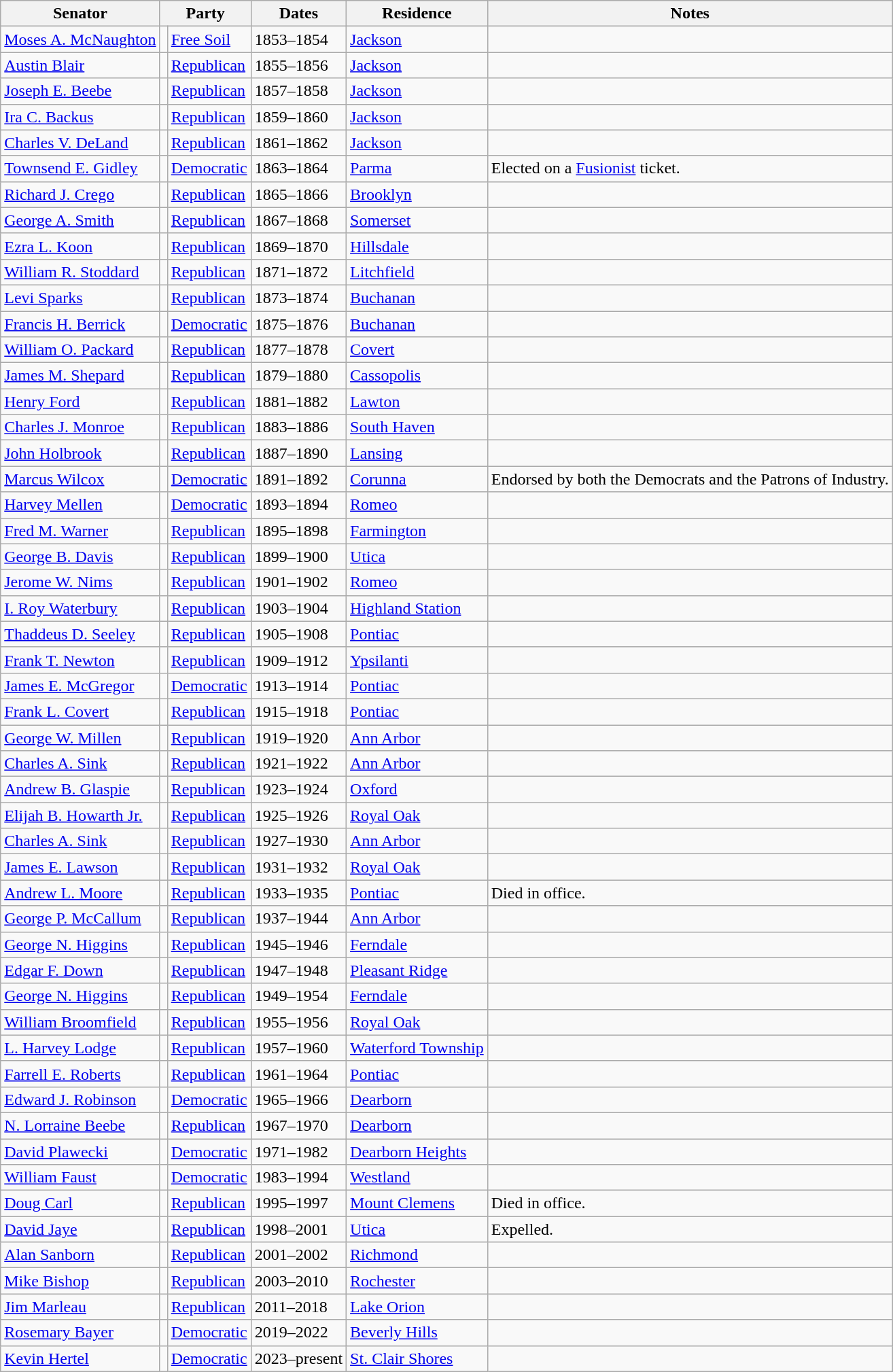<table class=wikitable>
<tr valign=bottom>
<th>Senator</th>
<th colspan="2">Party</th>
<th>Dates</th>
<th>Residence</th>
<th>Notes</th>
</tr>
<tr>
<td><a href='#'>Moses A. McNaughton</a></td>
<td bgcolor=></td>
<td><a href='#'>Free Soil</a></td>
<td>1853–1854</td>
<td><a href='#'>Jackson</a></td>
<td></td>
</tr>
<tr>
<td><a href='#'>Austin Blair</a></td>
<td bgcolor=></td>
<td><a href='#'>Republican</a></td>
<td>1855–1856</td>
<td><a href='#'>Jackson</a></td>
<td></td>
</tr>
<tr>
<td><a href='#'>Joseph E. Beebe</a></td>
<td bgcolor=></td>
<td><a href='#'>Republican</a></td>
<td>1857–1858</td>
<td><a href='#'>Jackson</a></td>
<td></td>
</tr>
<tr>
<td><a href='#'>Ira C. Backus</a></td>
<td bgcolor=></td>
<td><a href='#'>Republican</a></td>
<td>1859–1860</td>
<td><a href='#'>Jackson</a></td>
<td></td>
</tr>
<tr>
<td><a href='#'>Charles V. DeLand</a></td>
<td bgcolor=></td>
<td><a href='#'>Republican</a></td>
<td>1861–1862</td>
<td><a href='#'>Jackson</a></td>
<td></td>
</tr>
<tr>
<td><a href='#'>Townsend E. Gidley</a></td>
<td bgcolor=></td>
<td><a href='#'>Democratic</a></td>
<td>1863–1864</td>
<td><a href='#'>Parma</a></td>
<td>Elected on a <a href='#'>Fusionist</a> ticket.</td>
</tr>
<tr>
<td><a href='#'>Richard J. Crego</a></td>
<td bgcolor=></td>
<td><a href='#'>Republican</a></td>
<td>1865–1866</td>
<td><a href='#'>Brooklyn</a></td>
<td></td>
</tr>
<tr>
<td><a href='#'>George A. Smith</a></td>
<td bgcolor=></td>
<td><a href='#'>Republican</a></td>
<td>1867–1868</td>
<td><a href='#'>Somerset</a></td>
<td></td>
</tr>
<tr>
<td><a href='#'>Ezra L. Koon</a></td>
<td bgcolor=></td>
<td><a href='#'>Republican</a></td>
<td>1869–1870</td>
<td><a href='#'>Hillsdale</a></td>
<td></td>
</tr>
<tr>
<td><a href='#'>William R. Stoddard</a></td>
<td bgcolor=></td>
<td><a href='#'>Republican</a></td>
<td>1871–1872</td>
<td><a href='#'>Litchfield</a></td>
<td></td>
</tr>
<tr>
<td><a href='#'>Levi Sparks</a></td>
<td bgcolor=></td>
<td><a href='#'>Republican</a></td>
<td>1873–1874</td>
<td><a href='#'>Buchanan</a></td>
<td></td>
</tr>
<tr>
<td><a href='#'>Francis H. Berrick</a></td>
<td bgcolor=></td>
<td><a href='#'>Democratic</a></td>
<td>1875–1876</td>
<td><a href='#'>Buchanan</a></td>
<td></td>
</tr>
<tr>
<td><a href='#'>William O. Packard</a></td>
<td bgcolor=></td>
<td><a href='#'>Republican</a></td>
<td>1877–1878</td>
<td><a href='#'>Covert</a></td>
<td></td>
</tr>
<tr>
<td><a href='#'>James M. Shepard</a></td>
<td bgcolor=></td>
<td><a href='#'>Republican</a></td>
<td>1879–1880</td>
<td><a href='#'>Cassopolis</a></td>
<td></td>
</tr>
<tr>
<td><a href='#'>Henry Ford</a></td>
<td bgcolor=></td>
<td><a href='#'>Republican</a></td>
<td>1881–1882</td>
<td><a href='#'>Lawton</a></td>
<td></td>
</tr>
<tr>
<td><a href='#'>Charles J. Monroe</a></td>
<td bgcolor=></td>
<td><a href='#'>Republican</a></td>
<td>1883–1886</td>
<td><a href='#'>South Haven</a></td>
<td></td>
</tr>
<tr>
<td><a href='#'>John Holbrook</a></td>
<td bgcolor=></td>
<td><a href='#'>Republican</a></td>
<td>1887–1890</td>
<td><a href='#'>Lansing</a></td>
<td></td>
</tr>
<tr>
<td><a href='#'>Marcus Wilcox</a></td>
<td bgcolor=></td>
<td><a href='#'>Democratic</a></td>
<td>1891–1892</td>
<td><a href='#'>Corunna</a></td>
<td>Endorsed by both the Democrats and the Patrons of Industry.</td>
</tr>
<tr>
<td><a href='#'>Harvey Mellen</a></td>
<td bgcolor=></td>
<td><a href='#'>Democratic</a></td>
<td>1893–1894</td>
<td><a href='#'>Romeo</a></td>
<td></td>
</tr>
<tr>
<td><a href='#'>Fred M. Warner</a></td>
<td bgcolor=></td>
<td><a href='#'>Republican</a></td>
<td>1895–1898</td>
<td><a href='#'>Farmington</a></td>
<td></td>
</tr>
<tr>
<td><a href='#'>George B. Davis</a></td>
<td bgcolor=></td>
<td><a href='#'>Republican</a></td>
<td>1899–1900</td>
<td><a href='#'>Utica</a></td>
<td></td>
</tr>
<tr>
<td><a href='#'>Jerome W. Nims</a></td>
<td bgcolor=></td>
<td><a href='#'>Republican</a></td>
<td>1901–1902</td>
<td><a href='#'>Romeo</a></td>
<td></td>
</tr>
<tr>
<td><a href='#'>I. Roy Waterbury</a></td>
<td bgcolor=></td>
<td><a href='#'>Republican</a></td>
<td>1903–1904</td>
<td><a href='#'>Highland Station</a></td>
<td></td>
</tr>
<tr>
<td><a href='#'>Thaddeus D. Seeley</a></td>
<td bgcolor=></td>
<td><a href='#'>Republican</a></td>
<td>1905–1908</td>
<td><a href='#'>Pontiac</a></td>
<td></td>
</tr>
<tr>
<td><a href='#'>Frank T. Newton</a></td>
<td bgcolor=></td>
<td><a href='#'>Republican</a></td>
<td>1909–1912</td>
<td><a href='#'>Ypsilanti</a></td>
<td></td>
</tr>
<tr>
<td><a href='#'>James E. McGregor</a></td>
<td bgcolor=></td>
<td><a href='#'>Democratic</a></td>
<td>1913–1914</td>
<td><a href='#'>Pontiac</a></td>
<td></td>
</tr>
<tr>
<td><a href='#'>Frank L. Covert</a></td>
<td bgcolor=></td>
<td><a href='#'>Republican</a></td>
<td>1915–1918</td>
<td><a href='#'>Pontiac</a></td>
<td></td>
</tr>
<tr>
<td><a href='#'>George W. Millen</a></td>
<td bgcolor=></td>
<td><a href='#'>Republican</a></td>
<td>1919–1920</td>
<td><a href='#'>Ann Arbor</a></td>
<td></td>
</tr>
<tr>
<td><a href='#'>Charles A. Sink</a></td>
<td bgcolor=></td>
<td><a href='#'>Republican</a></td>
<td>1921–1922</td>
<td><a href='#'>Ann Arbor</a></td>
<td></td>
</tr>
<tr>
<td><a href='#'>Andrew B. Glaspie</a></td>
<td bgcolor=></td>
<td><a href='#'>Republican</a></td>
<td>1923–1924</td>
<td><a href='#'>Oxford</a></td>
<td></td>
</tr>
<tr>
<td><a href='#'>Elijah B. Howarth Jr.</a></td>
<td bgcolor=></td>
<td><a href='#'>Republican</a></td>
<td>1925–1926</td>
<td><a href='#'>Royal Oak</a></td>
<td></td>
</tr>
<tr>
<td><a href='#'>Charles A. Sink</a></td>
<td bgcolor=></td>
<td><a href='#'>Republican</a></td>
<td>1927–1930</td>
<td><a href='#'>Ann Arbor</a></td>
<td></td>
</tr>
<tr>
<td><a href='#'>James E. Lawson</a></td>
<td bgcolor=></td>
<td><a href='#'>Republican</a></td>
<td>1931–1932</td>
<td><a href='#'>Royal Oak</a></td>
<td></td>
</tr>
<tr>
<td><a href='#'>Andrew L. Moore</a></td>
<td bgcolor=></td>
<td><a href='#'>Republican</a></td>
<td>1933–1935</td>
<td><a href='#'>Pontiac</a></td>
<td>Died in office.</td>
</tr>
<tr>
<td><a href='#'>George P. McCallum</a></td>
<td bgcolor=></td>
<td><a href='#'>Republican</a></td>
<td>1937–1944</td>
<td><a href='#'>Ann Arbor</a></td>
<td></td>
</tr>
<tr>
<td><a href='#'>George N. Higgins</a></td>
<td bgcolor=></td>
<td><a href='#'>Republican</a></td>
<td>1945–1946</td>
<td><a href='#'>Ferndale</a></td>
<td></td>
</tr>
<tr>
<td><a href='#'>Edgar F. Down</a></td>
<td bgcolor=></td>
<td><a href='#'>Republican</a></td>
<td>1947–1948</td>
<td><a href='#'>Pleasant Ridge</a></td>
<td></td>
</tr>
<tr>
<td><a href='#'>George N. Higgins</a></td>
<td bgcolor=></td>
<td><a href='#'>Republican</a></td>
<td>1949–1954</td>
<td><a href='#'>Ferndale</a></td>
<td></td>
</tr>
<tr>
<td><a href='#'>William Broomfield</a></td>
<td bgcolor=></td>
<td><a href='#'>Republican</a></td>
<td>1955–1956</td>
<td><a href='#'>Royal Oak</a></td>
<td></td>
</tr>
<tr>
<td><a href='#'>L. Harvey Lodge</a></td>
<td bgcolor=></td>
<td><a href='#'>Republican</a></td>
<td>1957–1960</td>
<td><a href='#'>Waterford Township</a></td>
<td></td>
</tr>
<tr>
<td><a href='#'>Farrell E. Roberts</a></td>
<td bgcolor=></td>
<td><a href='#'>Republican</a></td>
<td>1961–1964</td>
<td><a href='#'>Pontiac</a></td>
<td></td>
</tr>
<tr>
<td><a href='#'>Edward J. Robinson</a></td>
<td bgcolor=></td>
<td><a href='#'>Democratic</a></td>
<td>1965–1966</td>
<td><a href='#'>Dearborn</a></td>
<td></td>
</tr>
<tr>
<td><a href='#'>N. Lorraine Beebe</a></td>
<td bgcolor=></td>
<td><a href='#'>Republican</a></td>
<td>1967–1970</td>
<td><a href='#'>Dearborn</a></td>
<td></td>
</tr>
<tr>
<td><a href='#'>David Plawecki</a></td>
<td bgcolor=></td>
<td><a href='#'>Democratic</a></td>
<td>1971–1982</td>
<td><a href='#'>Dearborn Heights</a></td>
<td></td>
</tr>
<tr>
<td><a href='#'>William Faust</a></td>
<td bgcolor=></td>
<td><a href='#'>Democratic</a></td>
<td>1983–1994</td>
<td><a href='#'>Westland</a></td>
<td></td>
</tr>
<tr>
<td><a href='#'>Doug Carl</a></td>
<td bgcolor=></td>
<td><a href='#'>Republican</a></td>
<td>1995–1997</td>
<td><a href='#'>Mount Clemens</a></td>
<td>Died in office.</td>
</tr>
<tr>
<td><a href='#'>David Jaye</a></td>
<td bgcolor=></td>
<td><a href='#'>Republican</a></td>
<td>1998–2001</td>
<td><a href='#'>Utica</a></td>
<td>Expelled.</td>
</tr>
<tr>
<td><a href='#'>Alan Sanborn</a></td>
<td bgcolor=></td>
<td><a href='#'>Republican</a></td>
<td>2001–2002</td>
<td><a href='#'>Richmond</a></td>
<td></td>
</tr>
<tr>
<td><a href='#'>Mike Bishop</a></td>
<td bgcolor=></td>
<td><a href='#'>Republican</a></td>
<td>2003–2010</td>
<td><a href='#'>Rochester</a></td>
<td></td>
</tr>
<tr>
<td><a href='#'>Jim Marleau</a></td>
<td bgcolor=></td>
<td><a href='#'>Republican</a></td>
<td>2011–2018</td>
<td><a href='#'>Lake Orion</a></td>
<td></td>
</tr>
<tr>
<td><a href='#'>Rosemary Bayer</a></td>
<td bgcolor=></td>
<td><a href='#'>Democratic</a></td>
<td>2019–2022</td>
<td><a href='#'>Beverly Hills</a></td>
<td></td>
</tr>
<tr>
<td><a href='#'>Kevin Hertel</a></td>
<td bgcolor=></td>
<td><a href='#'>Democratic</a></td>
<td>2023–present</td>
<td><a href='#'>St. Clair Shores</a></td>
<td></td>
</tr>
</table>
